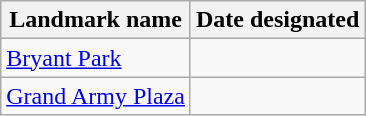<table class="wikitable sortable">
<tr>
<th>Landmark name</th>
<th>Date designated</th>
</tr>
<tr>
<td><a href='#'>Bryant Park</a></td>
<td> </td>
</tr>
<tr>
<td><a href='#'>Grand Army Plaza</a></td>
<td> </td>
</tr>
</table>
